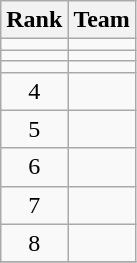<table class="wikitable">
<tr>
<th>Rank</th>
<th>Team</th>
</tr>
<tr>
<td align=center></td>
<td></td>
</tr>
<tr>
<td align=center></td>
<td></td>
</tr>
<tr>
<td align=center></td>
<td></td>
</tr>
<tr>
<td align=center>4</td>
<td></td>
</tr>
<tr>
<td align=center>5</td>
<td></td>
</tr>
<tr>
<td align=center>6</td>
<td></td>
</tr>
<tr>
<td align=center>7</td>
<td></td>
</tr>
<tr>
<td align=center>8</td>
<td></td>
</tr>
<tr>
</tr>
</table>
